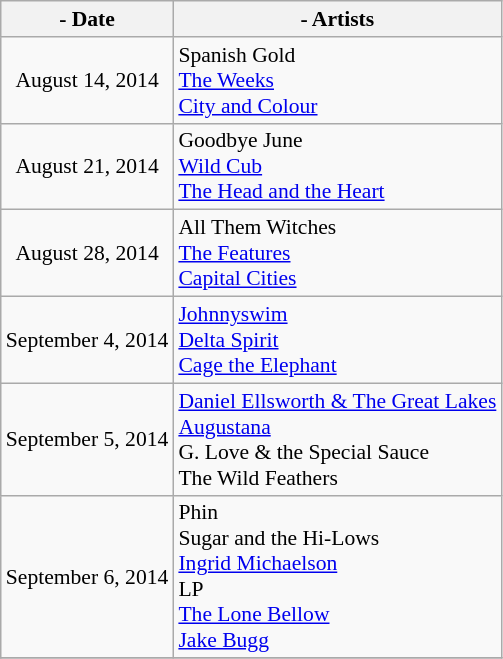<table class="wikitable" style="font-size: 90%">
<tr>
<th>- Date</th>
<th>- Artists</th>
</tr>
<tr>
<td align="center">August 14, 2014</td>
<td>Spanish Gold<br><a href='#'>The Weeks</a><br><a href='#'>City and Colour</a></td>
</tr>
<tr>
<td align="center">August 21, 2014</td>
<td>Goodbye June<br><a href='#'>Wild Cub</a><br><a href='#'>The Head and the Heart</a></td>
</tr>
<tr>
<td align="center">August 28, 2014</td>
<td>All Them Witches<br><a href='#'>The Features</a><br><a href='#'>Capital Cities</a></td>
</tr>
<tr>
<td align="center">September 4, 2014</td>
<td><a href='#'>Johnnyswim</a><br><a href='#'>Delta Spirit</a><br><a href='#'>Cage the Elephant</a></td>
</tr>
<tr>
<td align="center">September 5, 2014</td>
<td><a href='#'>Daniel Ellsworth & The Great Lakes</a><br><a href='#'>Augustana</a><br>G. Love & the Special Sauce<br>The Wild Feathers</td>
</tr>
<tr>
<td align="center">September 6, 2014</td>
<td>Phin<br>Sugar and the Hi-Lows<br><a href='#'>Ingrid Michaelson</a><br>LP<br><a href='#'>The Lone Bellow</a><br><a href='#'>Jake Bugg</a></td>
</tr>
<tr>
</tr>
</table>
